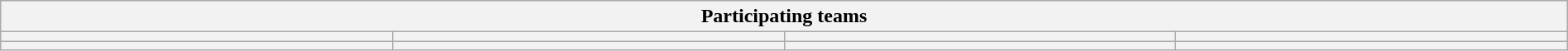<table class="wikitable" style="width:100%;">
<tr>
<th colspan=4><strong>Participating teams</strong></th>
</tr>
<tr>
<th style="width:25%;"></th>
<th style="width:25%;"></th>
<th style="width:25%;"></th>
<th style="width:25%;"></th>
</tr>
<tr>
<th></th>
<th></th>
<th></th>
<th></th>
</tr>
</table>
